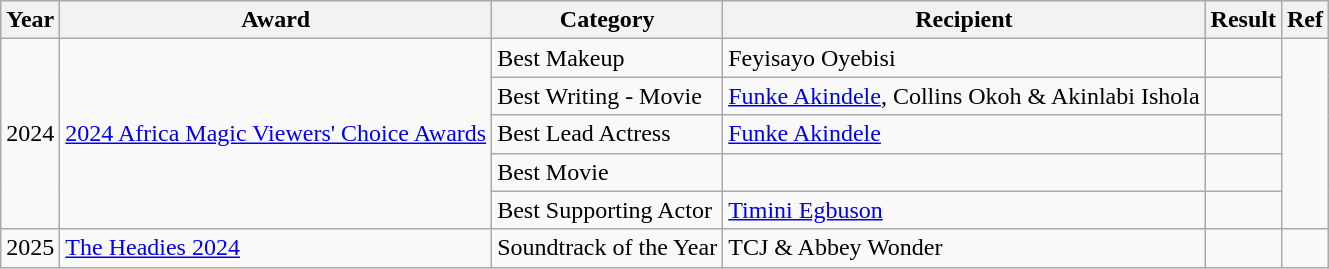<table class="wikitable">
<tr>
<th>Year</th>
<th>Award</th>
<th>Category</th>
<th>Recipient</th>
<th>Result</th>
<th>Ref</th>
</tr>
<tr>
<td rowspan="5">2024</td>
<td rowspan="5"><a href='#'>2024 Africa Magic Viewers' Choice Awards</a></td>
<td>Best Makeup</td>
<td>Feyisayo Oyebisi</td>
<td></td>
<td rowspan="5"></td>
</tr>
<tr>
<td>Best Writing - Movie</td>
<td><a href='#'>Funke Akindele</a>, Collins Okoh & Akinlabi Ishola</td>
<td></td>
</tr>
<tr>
<td>Best Lead Actress</td>
<td><a href='#'>Funke Akindele</a></td>
<td></td>
</tr>
<tr>
<td>Best Movie</td>
<td></td>
<td></td>
</tr>
<tr>
<td>Best Supporting Actor</td>
<td><a href='#'>Timini Egbuson</a></td>
<td></td>
</tr>
<tr>
<td>2025</td>
<td><a href='#'>The Headies 2024</a></td>
<td>Soundtrack of the Year</td>
<td>TCJ & Abbey Wonder</td>
<td></td>
<td></td>
</tr>
</table>
